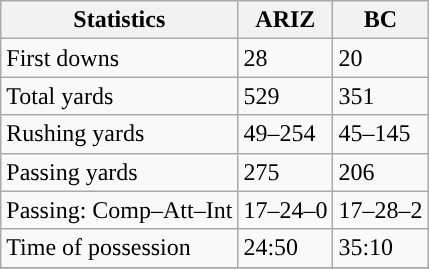<table class="wikitable" style="float: left;">
<tr>
<th>Statistics</th>
<th>ARIZ</th>
<th>BC</th>
</tr>
<tr>
<td>First downs</td>
<td>28</td>
<td>20</td>
</tr>
<tr>
<td>Total yards</td>
<td>529</td>
<td>351</td>
</tr>
<tr>
<td>Rushing yards</td>
<td>49–254</td>
<td>45–145</td>
</tr>
<tr>
<td>Passing yards</td>
<td>275</td>
<td>206</td>
</tr>
<tr>
<td>Passing: Comp–Att–Int</td>
<td>17–24–0</td>
<td>17–28–2</td>
</tr>
<tr>
<td>Time of possession</td>
<td>24:50</td>
<td>35:10</td>
</tr>
<tr>
</tr>
</table>
